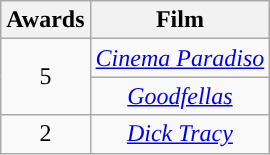<table class="wikitable" style="text-align:center;">
<tr>
<th style="background:">Awards</th>
<th style="background:">Film</th>
</tr>
<tr>
<td rowspan="2">5</td>
<td><em><a href='#'>Cinema Paradiso</a></em></td>
</tr>
<tr>
<td><em><a href='#'>Goodfellas</a></em></td>
</tr>
<tr>
<td>2</td>
<td><em><a href='#'>Dick Tracy</a></em></td>
</tr>
</table>
